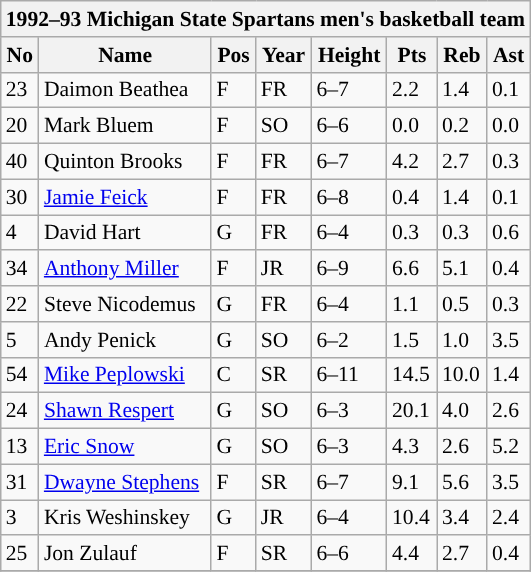<table class="wikitable sortable" style="font-size: 90%" |->
<tr>
<th colspan=9 style=>1992–93 Michigan State Spartans men's basketball team</th>
</tr>
<tr>
<th style="background:#">No</th>
<th style="background:#">Name</th>
<th style="background:#">Pos</th>
<th style="background:#">Year</th>
<th style="background:#">Height</th>
<th style="background:#">Pts</th>
<th style="background:#">Reb</th>
<th style="background:#">Ast</th>
</tr>
<tr>
<td>23</td>
<td>Daimon Beathea</td>
<td>F</td>
<td>FR</td>
<td>6–7</td>
<td>2.2</td>
<td>1.4</td>
<td>0.1</td>
</tr>
<tr>
<td>20</td>
<td>Mark Bluem</td>
<td>F</td>
<td>SO</td>
<td>6–6</td>
<td>0.0</td>
<td>0.2</td>
<td>0.0</td>
</tr>
<tr>
<td>40</td>
<td>Quinton Brooks</td>
<td>F</td>
<td>FR</td>
<td>6–7</td>
<td>4.2</td>
<td>2.7</td>
<td>0.3</td>
</tr>
<tr>
<td>30</td>
<td><a href='#'>Jamie Feick</a></td>
<td>F</td>
<td>FR</td>
<td>6–8</td>
<td>0.4</td>
<td>1.4</td>
<td>0.1</td>
</tr>
<tr>
<td>4</td>
<td>David Hart</td>
<td>G</td>
<td>FR</td>
<td>6–4</td>
<td>0.3</td>
<td>0.3</td>
<td>0.6</td>
</tr>
<tr>
<td>34</td>
<td><a href='#'>Anthony Miller</a></td>
<td>F</td>
<td>JR</td>
<td>6–9</td>
<td>6.6</td>
<td>5.1</td>
<td>0.4</td>
</tr>
<tr>
<td>22</td>
<td>Steve Nicodemus</td>
<td>G</td>
<td>FR</td>
<td>6–4</td>
<td>1.1</td>
<td>0.5</td>
<td>0.3</td>
</tr>
<tr>
<td>5</td>
<td>Andy Penick</td>
<td>G</td>
<td>SO</td>
<td>6–2</td>
<td>1.5</td>
<td>1.0</td>
<td>3.5</td>
</tr>
<tr>
<td>54</td>
<td><a href='#'>Mike Peplowski</a></td>
<td>C</td>
<td>SR</td>
<td>6–11</td>
<td>14.5</td>
<td>10.0</td>
<td>1.4</td>
</tr>
<tr>
<td>24</td>
<td><a href='#'>Shawn Respert</a></td>
<td>G</td>
<td>SO</td>
<td>6–3</td>
<td>20.1</td>
<td>4.0</td>
<td>2.6</td>
</tr>
<tr>
<td>13</td>
<td><a href='#'>Eric Snow</a></td>
<td>G</td>
<td>SO</td>
<td>6–3</td>
<td>4.3</td>
<td>2.6</td>
<td>5.2</td>
</tr>
<tr>
<td>31</td>
<td><a href='#'>Dwayne Stephens</a></td>
<td>F</td>
<td>SR</td>
<td>6–7</td>
<td>9.1</td>
<td>5.6</td>
<td>3.5</td>
</tr>
<tr>
<td>3</td>
<td>Kris Weshinskey</td>
<td>G</td>
<td>JR</td>
<td>6–4</td>
<td>10.4</td>
<td>3.4</td>
<td>2.4</td>
</tr>
<tr>
<td>25</td>
<td>Jon Zulauf</td>
<td>F</td>
<td>SR</td>
<td>6–6</td>
<td>4.4</td>
<td>2.7</td>
<td>0.4</td>
</tr>
<tr>
</tr>
</table>
